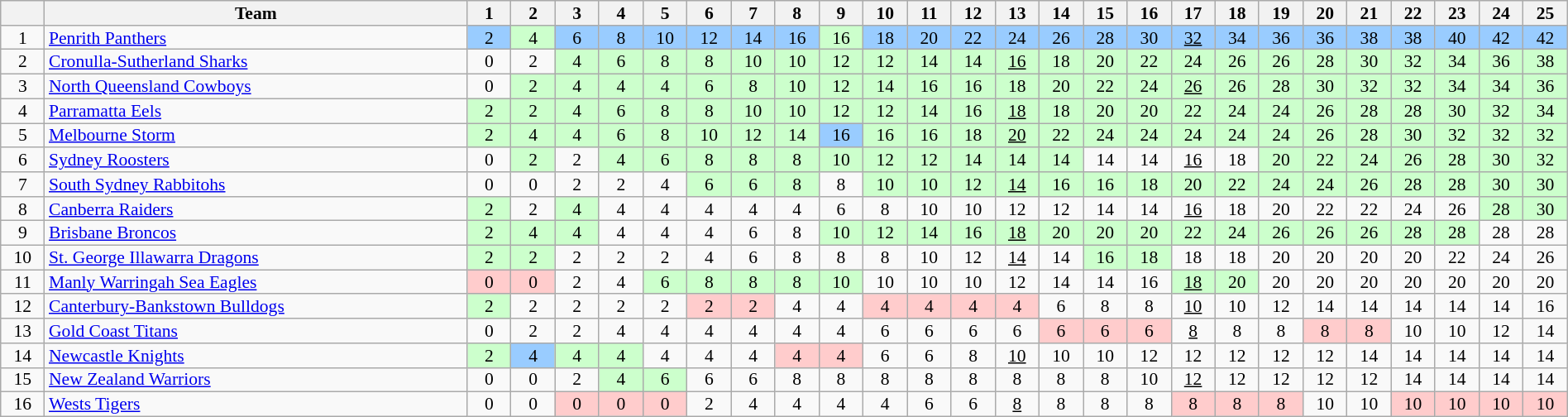<table class="wikitable" style="text-align:center; line-height: 90%; font-size:90%;" width=100%>
<tr>
<th width=20 abbr="Position"></th>
<th width=250>Team</th>
<th width=20 abbr="Round 1">1</th>
<th width=20 abbr="Round 2">2</th>
<th width=20 abbr="Round 3">3</th>
<th width=20 abbr="Round 4">4</th>
<th width=20 abbr="Round 5">5</th>
<th width=20 abbr="Round 6">6</th>
<th width=20 abbr="Round 7">7</th>
<th width=20 abbr="Round 8">8</th>
<th width=20 abbr="Round 9">9</th>
<th width=20 abbr="Round 10">10</th>
<th width=20 abbr="Round 11">11</th>
<th width=20 abbr="Round 12">12</th>
<th width=20 abbr="Round 13">13</th>
<th width=20 abbr="Round 14">14</th>
<th width=20 abbr="Round 15">15</th>
<th width=20 abbr="Round 16">16</th>
<th width=20 abbr="Round 17">17</th>
<th width=20 abbr="Round 18">18</th>
<th width=20 abbr="Round 19">19</th>
<th width=20 abbr="Round 20">20</th>
<th width=20 abbr="Round 21">21</th>
<th width=20 abbr="Round 22">22</th>
<th width=20 abbr="Round 23">23</th>
<th width=20 abbr="Round 24">24</th>
<th width=20 abbr="Round 25">25</th>
</tr>
<tr>
<td>1</td>
<td style="text-align:left;"> <a href='#'>Penrith Panthers</a></td>
<td style="background: #99ccff;">2</td>
<td style="background: #ccffcc;">4</td>
<td style="background: #99ccff;">6</td>
<td style="background: #99ccff;">8</td>
<td style="background: #99ccff;">10</td>
<td style="background: #99ccff;">12</td>
<td style="background: #99ccff;">14</td>
<td style="background: #99ccff;">16</td>
<td style="background: #ccffcc;">16</td>
<td style="background: #99ccff;">18</td>
<td style="background: #99ccff;">20</td>
<td style="background: #99ccff;">22</td>
<td style="background: #99ccff;">24</td>
<td style="background: #99ccff;">26</td>
<td style="background: #99ccff;">28</td>
<td style="background: #99ccff;">30</td>
<td style="background: #99ccff;"><u>32</u></td>
<td style="background: #99ccff;">34</td>
<td style="background: #99ccff;">36</td>
<td style="background: #99ccff;">36</td>
<td style="background: #99ccff;">38</td>
<td style="background: #99ccff;">38</td>
<td style="background: #99ccff;">40</td>
<td style="background: #99ccff;">42</td>
<td style="background: #99ccff;">42</td>
</tr>
<tr>
<td>2</td>
<td style="text-align:left;"> <a href='#'>Cronulla-Sutherland Sharks</a></td>
<td>0</td>
<td>2</td>
<td style="background: #ccffcc;">4</td>
<td style="background: #ccffcc;">6</td>
<td style="background: #ccffcc;">8</td>
<td style="background: #ccffcc;">8</td>
<td style="background: #ccffcc;">10</td>
<td style="background: #ccffcc;">10</td>
<td style="background: #ccffcc;">12</td>
<td style="background: #ccffcc;">12</td>
<td style="background: #ccffcc;">14</td>
<td style="background: #ccffcc;">14</td>
<td style="background: #ccffcc;"><u>16</u></td>
<td style="background: #ccffcc;">18</td>
<td style="background: #ccffcc;">20</td>
<td style="background: #ccffcc;">22</td>
<td style="background: #ccffcc;">24</td>
<td style="background: #ccffcc;">26</td>
<td style="background: #ccffcc;">26</td>
<td style="background: #ccffcc;">28</td>
<td style="background: #ccffcc;">30</td>
<td style="background: #ccffcc;">32</td>
<td style="background: #ccffcc;">34</td>
<td style="background: #ccffcc;">36</td>
<td style="background: #ccffcc;">38</td>
</tr>
<tr>
<td>3</td>
<td style="text-align:left;"> <a href='#'>North Queensland Cowboys</a></td>
<td>0</td>
<td style="background: #ccffcc;">2</td>
<td style="background: #ccffcc;">4</td>
<td style="background: #ccffcc;">4</td>
<td style="background: #ccffcc;">4</td>
<td style="background: #ccffcc;">6</td>
<td style="background: #ccffcc;">8</td>
<td style="background: #ccffcc;">10</td>
<td style="background: #ccffcc;">12</td>
<td style="background: #ccffcc;">14</td>
<td style="background: #ccffcc;">16</td>
<td style="background: #ccffcc;">16</td>
<td style="background: #ccffcc;">18</td>
<td style="background: #ccffcc;">20</td>
<td style="background: #ccffcc;">22</td>
<td style="background: #ccffcc;">24</td>
<td style="background: #ccffcc;"><u>26</u></td>
<td style="background: #ccffcc;">26</td>
<td style="background: #ccffcc;">28</td>
<td style="background: #ccffcc;">30</td>
<td style="background: #ccffcc;">32</td>
<td style="background: #ccffcc;">32</td>
<td style="background: #ccffcc;">34</td>
<td style="background: #ccffcc;">34</td>
<td style="background: #ccffcc;">36</td>
</tr>
<tr>
<td>4</td>
<td style="text-align:left;"> <a href='#'>Parramatta Eels</a></td>
<td style="background: #ccffcc;">2</td>
<td style="background: #ccffcc;">2</td>
<td style="background: #ccffcc;">4</td>
<td style="background: #ccffcc;">6</td>
<td style="background: #ccffcc;">8</td>
<td style="background: #ccffcc;">8</td>
<td style="background: #ccffcc;">10</td>
<td style="background: #ccffcc;">10</td>
<td style="background: #ccffcc;">12</td>
<td style="background: #ccffcc;">12</td>
<td style="background: #ccffcc;">14</td>
<td style="background: #ccffcc;">16</td>
<td style="background: #ccffcc;"><u>18</u></td>
<td style="background: #ccffcc;">18</td>
<td style="background: #ccffcc;">20</td>
<td style="background: #ccffcc;">20</td>
<td style="background: #ccffcc;">22</td>
<td style="background: #ccffcc;">24</td>
<td style="background: #ccffcc;">24</td>
<td style="background: #ccffcc;">26</td>
<td style="background: #ccffcc;">28</td>
<td style="background: #ccffcc;">28</td>
<td style="background: #ccffcc;">30</td>
<td style="background: #ccffcc;">32</td>
<td style="background: #ccffcc;">34</td>
</tr>
<tr>
<td>5</td>
<td style="text-align:left;"> <a href='#'>Melbourne Storm</a></td>
<td style="background: #ccffcc;">2</td>
<td style="background: #ccffcc;">4</td>
<td style="background: #ccffcc;">4</td>
<td style="background: #ccffcc;">6</td>
<td style="background: #ccffcc;">8</td>
<td style="background: #ccffcc;">10</td>
<td style="background: #ccffcc;">12</td>
<td style="background: #ccffcc;">14</td>
<td style="background: #99ccff;">16</td>
<td style="background: #ccffcc;">16</td>
<td style="background: #ccffcc;">16</td>
<td style="background: #ccffcc;">18</td>
<td style="background: #ccffcc;"><u>20</u></td>
<td style="background: #ccffcc;">22</td>
<td style="background: #ccffcc;">24</td>
<td style="background: #ccffcc;">24</td>
<td style="background: #ccffcc;">24</td>
<td style="background: #ccffcc;">24</td>
<td style="background: #ccffcc;">24</td>
<td style="background: #ccffcc;">26</td>
<td style="background: #ccffcc;">28</td>
<td style="background: #ccffcc;">30</td>
<td style="background: #ccffcc;">32</td>
<td style="background: #ccffcc;">32</td>
<td style="background: #ccffcc;">32</td>
</tr>
<tr>
<td>6</td>
<td style="text-align:left;"> <a href='#'>Sydney Roosters</a></td>
<td>0</td>
<td style="background: #ccffcc;">2</td>
<td>2</td>
<td style="background: #ccffcc;">4</td>
<td style="background: #ccffcc;">6</td>
<td style="background: #ccffcc;">8</td>
<td style="background: #ccffcc;">8</td>
<td style="background: #ccffcc;">8</td>
<td style="background: #ccffcc;">10</td>
<td style="background: #ccffcc;">12</td>
<td style="background: #ccffcc;">12</td>
<td style="background: #ccffcc;">14</td>
<td style="background: #ccffcc;">14</td>
<td style="background: #ccffcc;">14</td>
<td>14</td>
<td>14</td>
<td><u>16</u></td>
<td>18</td>
<td style="background: #ccffcc;">20</td>
<td style="background: #ccffcc;">22</td>
<td style="background: #ccffcc;">24</td>
<td style="background: #ccffcc;">26</td>
<td style="background: #ccffcc;">28</td>
<td style="background: #ccffcc;">30</td>
<td style="background: #ccffcc;">32</td>
</tr>
<tr>
<td>7</td>
<td style="text-align:left;"> <a href='#'>South Sydney Rabbitohs</a></td>
<td>0</td>
<td>0</td>
<td>2</td>
<td>2</td>
<td>4</td>
<td style="background: #ccffcc;">6</td>
<td style="background: #ccffcc;">6</td>
<td style="background: #ccffcc;">8</td>
<td>8</td>
<td style="background: #ccffcc;">10</td>
<td style="background: #ccffcc;">10</td>
<td style="background: #ccffcc;">12</td>
<td style="background: #ccffcc;"><u>14</u></td>
<td style="background: #ccffcc;">16</td>
<td style="background: #ccffcc;">16</td>
<td style="background: #ccffcc;">18</td>
<td style="background: #ccffcc;">20</td>
<td style="background: #ccffcc;">22</td>
<td style="background: #ccffcc;">24</td>
<td style="background: #ccffcc;">24</td>
<td style="background: #ccffcc;">26</td>
<td style="background: #ccffcc;">28</td>
<td style="background: #ccffcc;">28</td>
<td style="background: #ccffcc;">30</td>
<td style="background: #ccffcc;">30</td>
</tr>
<tr>
<td>8</td>
<td style="text-align:left;"> <a href='#'>Canberra Raiders</a></td>
<td style="background: #ccffcc;">2</td>
<td>2</td>
<td style="background: #ccffcc;">4</td>
<td>4</td>
<td>4</td>
<td>4</td>
<td>4</td>
<td>4</td>
<td>6</td>
<td>8</td>
<td>10</td>
<td>10</td>
<td>12</td>
<td>12</td>
<td>14</td>
<td>14</td>
<td><u>16</u></td>
<td>18</td>
<td>20</td>
<td>22</td>
<td>22</td>
<td>24</td>
<td>26</td>
<td style="background: #ccffcc;">28</td>
<td style="background: #ccffcc;">30</td>
</tr>
<tr>
<td>9</td>
<td style="text-align:left;"> <a href='#'>Brisbane Broncos</a></td>
<td style="background: #ccffcc;">2</td>
<td style="background: #ccffcc;">4</td>
<td style="background: #ccffcc;">4</td>
<td>4</td>
<td>4</td>
<td>4</td>
<td>6</td>
<td>8</td>
<td style="background: #ccffcc;">10</td>
<td style="background: #ccffcc;">12</td>
<td style="background: #ccffcc;">14</td>
<td style="background: #ccffcc;">16</td>
<td style="background: #ccffcc;"><u>18</u></td>
<td style="background: #ccffcc;">20</td>
<td style="background: #ccffcc;">20</td>
<td style="background: #ccffcc;">20</td>
<td style="background: #ccffcc;">22</td>
<td style="background: #ccffcc;">24</td>
<td style="background: #ccffcc;">26</td>
<td style="background: #ccffcc;">26</td>
<td style="background: #ccffcc;">26</td>
<td style="background: #ccffcc;">28</td>
<td style="background: #ccffcc;">28</td>
<td>28</td>
<td>28</td>
</tr>
<tr>
<td>10</td>
<td style="text-align:left;"> <a href='#'>St. George Illawarra Dragons</a></td>
<td style="background: #ccffcc;">2</td>
<td style="background: #ccffcc;">2</td>
<td>2</td>
<td>2</td>
<td>2</td>
<td>4</td>
<td>6</td>
<td>8</td>
<td>8</td>
<td>8</td>
<td>10</td>
<td>12</td>
<td><u>14</u></td>
<td>14</td>
<td style="background: #ccffcc;">16</td>
<td style="background: #ccffcc;">18</td>
<td>18</td>
<td>18</td>
<td>20</td>
<td>20</td>
<td>20</td>
<td>20</td>
<td>22</td>
<td>24</td>
<td>26</td>
</tr>
<tr>
<td>11</td>
<td style="text-align:left;"> <a href='#'>Manly Warringah Sea Eagles</a></td>
<td style="background: #ffcccc;">0</td>
<td style="background: #ffcccc;">0</td>
<td>2</td>
<td>4</td>
<td style="background: #ccffcc;">6</td>
<td style="background: #ccffcc;">8</td>
<td style="background: #ccffcc;">8</td>
<td style="background: #ccffcc;">8</td>
<td style="background: #ccffcc;">10</td>
<td>10</td>
<td>10</td>
<td>10</td>
<td>12</td>
<td>14</td>
<td>14</td>
<td>16</td>
<td style="background: #ccffcc;"><u>18</u></td>
<td style="background: #ccffcc;">20</td>
<td>20</td>
<td>20</td>
<td>20</td>
<td>20</td>
<td>20</td>
<td>20</td>
<td>20</td>
</tr>
<tr>
<td>12</td>
<td style="text-align:left;"> <a href='#'>Canterbury-Bankstown Bulldogs</a></td>
<td style="background: #ccffcc;">2</td>
<td>2</td>
<td>2</td>
<td>2</td>
<td>2</td>
<td style="background: #ffcccc;">2</td>
<td style="background: #ffcccc;">2</td>
<td>4</td>
<td>4</td>
<td style="background: #ffcccc;">4</td>
<td style="background: #ffcccc;">4</td>
<td style="background: #ffcccc;">4</td>
<td style="background: #ffcccc;">4</td>
<td>6</td>
<td>8</td>
<td>8</td>
<td><u>10</u></td>
<td>10</td>
<td>12</td>
<td>14</td>
<td>14</td>
<td>14</td>
<td>14</td>
<td>14</td>
<td>16</td>
</tr>
<tr>
<td>13</td>
<td style="text-align:left;"> <a href='#'>Gold Coast Titans</a></td>
<td>0</td>
<td>2</td>
<td>2</td>
<td>4</td>
<td>4</td>
<td>4</td>
<td>4</td>
<td>4</td>
<td>4</td>
<td>6</td>
<td>6</td>
<td>6</td>
<td>6</td>
<td style="background: #ffcccc;">6</td>
<td style="background: #ffcccc;">6</td>
<td style="background: #ffcccc;">6</td>
<td><u>8</u></td>
<td>8</td>
<td>8</td>
<td style="background: #ffcccc;">8</td>
<td style="background: #ffcccc;">8</td>
<td>10</td>
<td>10</td>
<td>12</td>
<td>14</td>
</tr>
<tr>
<td>14</td>
<td style="text-align:left;"> <a href='#'>Newcastle Knights</a></td>
<td style="background: #ccffcc;">2</td>
<td style="background: #99ccff;">4</td>
<td style="background: #ccffcc;">4</td>
<td style="background: #ccffcc;">4</td>
<td>4</td>
<td>4</td>
<td>4</td>
<td style="background: #ffcccc;">4</td>
<td style="background: #ffcccc;">4</td>
<td>6</td>
<td>6</td>
<td>8</td>
<td><u>10</u></td>
<td>10</td>
<td>10</td>
<td>12</td>
<td>12</td>
<td>12</td>
<td>12</td>
<td>12</td>
<td>14</td>
<td>14</td>
<td>14</td>
<td>14</td>
<td>14</td>
</tr>
<tr>
<td>15</td>
<td style="text-align:left;"> <a href='#'>New Zealand Warriors</a></td>
<td>0</td>
<td>0</td>
<td>2</td>
<td style="background: #ccffcc;">4</td>
<td style="background: #ccffcc;">6</td>
<td>6</td>
<td>6</td>
<td>8</td>
<td>8</td>
<td>8</td>
<td>8</td>
<td>8</td>
<td>8</td>
<td>8</td>
<td>8</td>
<td>10</td>
<td><u>12</u></td>
<td>12</td>
<td>12</td>
<td>12</td>
<td>12</td>
<td>14</td>
<td>14</td>
<td>14</td>
<td>14</td>
</tr>
<tr>
<td>16</td>
<td style="text-align:left;"> <a href='#'>Wests Tigers</a></td>
<td>0</td>
<td>0</td>
<td style="background: #ffcccc;">0</td>
<td style="background: #ffcccc;">0</td>
<td style="background: #ffcccc;">0</td>
<td>2</td>
<td>4</td>
<td>4</td>
<td>4</td>
<td>4</td>
<td>6</td>
<td>6</td>
<td><u>8</u></td>
<td>8</td>
<td>8</td>
<td>8</td>
<td style="background: #ffcccc;">8</td>
<td style="background: #ffcccc;">8</td>
<td style="background: #ffcccc;">8</td>
<td>10</td>
<td>10</td>
<td style="background: #ffcccc;">10</td>
<td style="background: #ffcccc;">10</td>
<td style="background: #ffcccc;">10</td>
<td style="background: #ffcccc;">10</td>
</tr>
</table>
